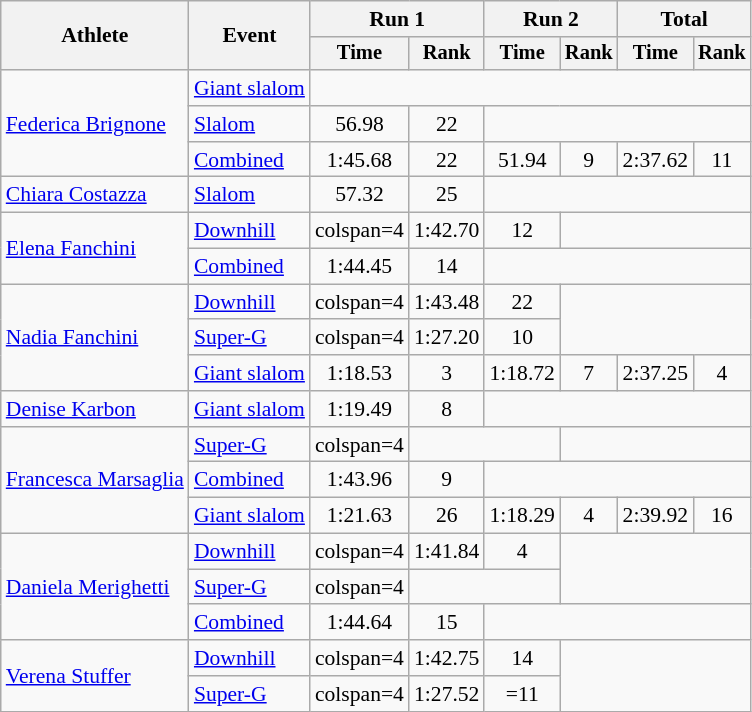<table class="wikitable" style="font-size:90%">
<tr>
<th rowspan=2>Athlete</th>
<th rowspan=2>Event</th>
<th colspan=2>Run 1</th>
<th colspan=2>Run 2</th>
<th colspan=2>Total</th>
</tr>
<tr style="font-size:95%">
<th>Time</th>
<th>Rank</th>
<th>Time</th>
<th>Rank</th>
<th>Time</th>
<th>Rank</th>
</tr>
<tr align=center>
<td align=left rowspan=3><a href='#'>Federica Brignone</a></td>
<td align=left><a href='#'>Giant slalom</a></td>
<td colspan=6></td>
</tr>
<tr align=center>
<td align=left><a href='#'>Slalom</a></td>
<td>56.98</td>
<td>22</td>
<td colspan=4></td>
</tr>
<tr align=center>
<td align=left><a href='#'>Combined</a></td>
<td>1:45.68</td>
<td>22</td>
<td>51.94</td>
<td>9</td>
<td>2:37.62</td>
<td>11</td>
</tr>
<tr align=center>
<td align=left><a href='#'>Chiara Costazza</a></td>
<td align=left><a href='#'>Slalom</a></td>
<td>57.32</td>
<td>25</td>
<td colspan=4></td>
</tr>
<tr align=center>
<td align=left rowspan=2><a href='#'>Elena Fanchini</a></td>
<td align=left><a href='#'>Downhill</a></td>
<td>colspan=4 </td>
<td>1:42.70</td>
<td>12</td>
</tr>
<tr align=center>
<td align=left><a href='#'>Combined</a></td>
<td>1:44.45</td>
<td>14</td>
<td colspan=4></td>
</tr>
<tr align=center>
<td align=left rowspan=3><a href='#'>Nadia Fanchini</a></td>
<td align=left><a href='#'>Downhill</a></td>
<td>colspan=4 </td>
<td>1:43.48</td>
<td>22</td>
</tr>
<tr align=center>
<td align=left><a href='#'>Super-G</a></td>
<td>colspan=4 </td>
<td>1:27.20</td>
<td>10</td>
</tr>
<tr align=center>
<td align=left><a href='#'>Giant slalom</a></td>
<td>1:18.53</td>
<td>3</td>
<td>1:18.72</td>
<td>7</td>
<td>2:37.25</td>
<td>4</td>
</tr>
<tr align=center>
<td align=left><a href='#'>Denise Karbon</a></td>
<td align=left><a href='#'>Giant slalom</a></td>
<td>1:19.49</td>
<td>8</td>
<td colspan=4></td>
</tr>
<tr align=center>
<td align=left rowspan=3><a href='#'>Francesca Marsaglia</a></td>
<td align=left><a href='#'>Super-G</a></td>
<td>colspan=4 </td>
<td colspan=2></td>
</tr>
<tr align=center>
<td align=left><a href='#'>Combined</a></td>
<td>1:43.96</td>
<td>9</td>
<td colspan=4></td>
</tr>
<tr align=center>
<td align=left><a href='#'>Giant slalom</a></td>
<td>1:21.63</td>
<td>26</td>
<td>1:18.29</td>
<td>4</td>
<td>2:39.92</td>
<td>16</td>
</tr>
<tr align=center>
<td align=left rowspan=3><a href='#'>Daniela Merighetti</a></td>
<td align=left><a href='#'>Downhill</a></td>
<td>colspan=4 </td>
<td>1:41.84</td>
<td>4</td>
</tr>
<tr align=center>
<td align=left><a href='#'>Super-G</a></td>
<td>colspan=4 </td>
<td colspan=2></td>
</tr>
<tr align=center>
<td align=left><a href='#'>Combined</a></td>
<td>1:44.64</td>
<td>15</td>
<td colspan=4></td>
</tr>
<tr align=center>
<td align=left rowspan=2><a href='#'>Verena Stuffer</a></td>
<td align=left><a href='#'>Downhill</a></td>
<td>colspan=4 </td>
<td>1:42.75</td>
<td>14</td>
</tr>
<tr align=center>
<td align=left><a href='#'>Super-G</a></td>
<td>colspan=4 </td>
<td>1:27.52</td>
<td>=11</td>
</tr>
</table>
